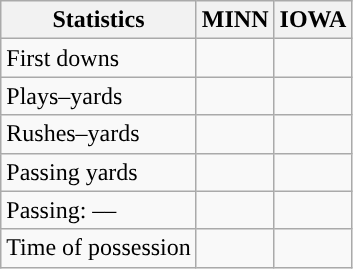<table class="wikitable" style="float:left">
<tr>
<th>Statistics</th>
<th>MINN</th>
<th>IOWA</th>
</tr>
<tr>
<td>First downs</td>
<td></td>
<td></td>
</tr>
<tr>
<td>Plays–yards</td>
<td></td>
<td></td>
</tr>
<tr>
<td>Rushes–yards</td>
<td></td>
<td></td>
</tr>
<tr>
<td>Passing yards</td>
<td></td>
<td></td>
</tr>
<tr>
<td>Passing: ––</td>
<td></td>
<td></td>
</tr>
<tr>
<td>Time of possession</td>
<td></td>
<td></td>
</tr>
</table>
